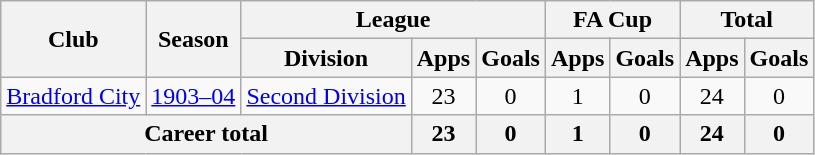<table class="wikitable" style="text-align: center;">
<tr>
<th rowspan="2">Club</th>
<th rowspan="2">Season</th>
<th colspan="3">League</th>
<th colspan="2">FA Cup</th>
<th colspan="2">Total</th>
</tr>
<tr>
<th>Division</th>
<th>Apps</th>
<th>Goals</th>
<th>Apps</th>
<th>Goals</th>
<th>Apps</th>
<th>Goals</th>
</tr>
<tr>
<td><a href='#'>Bradford City</a></td>
<td><a href='#'>1903–04</a></td>
<td><a href='#'>Second Division</a></td>
<td>23</td>
<td>0</td>
<td>1</td>
<td>0</td>
<td>24</td>
<td>0</td>
</tr>
<tr>
<th colspan="3">Career total</th>
<th>23</th>
<th>0</th>
<th>1</th>
<th>0</th>
<th>24</th>
<th>0</th>
</tr>
</table>
